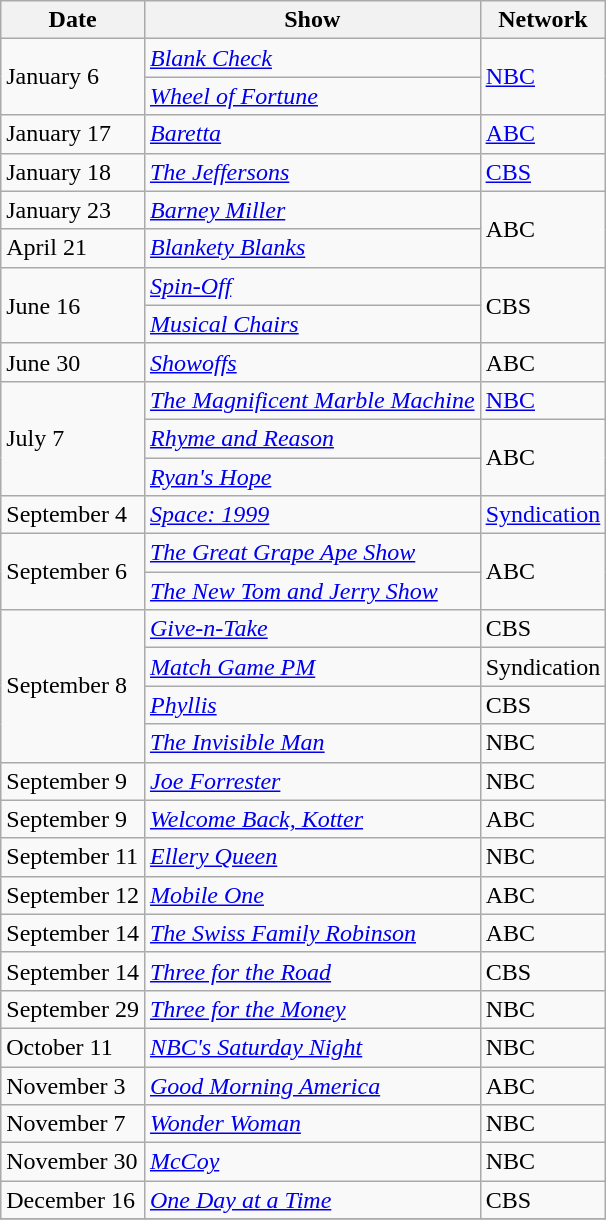<table class="wikitable sortable">
<tr>
<th>Date</th>
<th>Show</th>
<th>Network</th>
</tr>
<tr>
<td rowspan=2>January 6</td>
<td><em><a href='#'>Blank Check</a></em></td>
<td rowspan=2><a href='#'>NBC</a></td>
</tr>
<tr>
<td><em><a href='#'>Wheel of Fortune</a></em></td>
</tr>
<tr>
<td>January 17</td>
<td><em><a href='#'>Baretta</a></em></td>
<td><a href='#'>ABC</a></td>
</tr>
<tr>
<td>January 18</td>
<td><em><a href='#'>The Jeffersons</a></em></td>
<td><a href='#'>CBS</a></td>
</tr>
<tr>
<td>January 23</td>
<td><em><a href='#'>Barney Miller</a></em></td>
<td rowspan=2>ABC</td>
</tr>
<tr>
<td>April 21</td>
<td><em><a href='#'>Blankety Blanks</a></em></td>
</tr>
<tr>
<td rowspan=2>June 16</td>
<td><em><a href='#'>Spin-Off</a></em></td>
<td rowspan=2>CBS</td>
</tr>
<tr>
<td><em><a href='#'>Musical Chairs</a></em></td>
</tr>
<tr>
<td>June 30</td>
<td><em><a href='#'>Showoffs</a></em></td>
<td>ABC</td>
</tr>
<tr>
<td rowspan=3>July 7</td>
<td><em><a href='#'>The Magnificent Marble Machine</a></em></td>
<td><a href='#'>NBC</a></td>
</tr>
<tr>
<td><em><a href='#'>Rhyme and Reason</a></em></td>
<td rowspan=2>ABC</td>
</tr>
<tr>
<td><em><a href='#'>Ryan's Hope</a></em></td>
</tr>
<tr>
<td>September 4</td>
<td><em><a href='#'>Space: 1999</a></em></td>
<td><a href='#'>Syndication</a></td>
</tr>
<tr>
<td rowspan=2>September 6</td>
<td><em><a href='#'>The Great Grape Ape Show</a></em></td>
<td rowspan=2>ABC</td>
</tr>
<tr>
<td><em><a href='#'>The New Tom and Jerry Show</a></em></td>
</tr>
<tr>
<td rowspan=4>September 8</td>
<td><em><a href='#'>Give-n-Take</a></em></td>
<td>CBS</td>
</tr>
<tr>
<td><em><a href='#'>Match Game PM</a></em></td>
<td>Syndication</td>
</tr>
<tr>
<td><em><a href='#'>Phyllis</a></em></td>
<td>CBS</td>
</tr>
<tr>
<td><em><a href='#'>The Invisible Man</a></em></td>
<td>NBC</td>
</tr>
<tr>
<td>September 9</td>
<td><em><a href='#'>Joe Forrester</a></em></td>
<td>NBC</td>
</tr>
<tr>
<td>September 9</td>
<td><em><a href='#'>Welcome Back, Kotter</a></em></td>
<td>ABC</td>
</tr>
<tr>
<td>September 11</td>
<td><em><a href='#'>Ellery Queen</a></em></td>
<td>NBC</td>
</tr>
<tr>
<td>September 12</td>
<td><em><a href='#'>Mobile One</a></em></td>
<td>ABC</td>
</tr>
<tr>
<td>September 14</td>
<td><em><a href='#'>The Swiss Family Robinson</a></em></td>
<td>ABC</td>
</tr>
<tr>
<td>September 14</td>
<td><em><a href='#'>Three for the Road</a></em></td>
<td>CBS</td>
</tr>
<tr>
<td>September 29</td>
<td><em><a href='#'>Three for the Money</a></em></td>
<td>NBC</td>
</tr>
<tr>
<td>October 11</td>
<td><em><a href='#'>NBC's Saturday Night</a></em></td>
<td>NBC</td>
</tr>
<tr>
<td>November 3</td>
<td><em><a href='#'>Good Morning America</a></em></td>
<td>ABC</td>
</tr>
<tr>
<td>November 7</td>
<td><em><a href='#'>Wonder Woman</a></em> </td>
<td>NBC</td>
</tr>
<tr>
<td>November 30</td>
<td><em><a href='#'>McCoy</a></em></td>
<td>NBC</td>
</tr>
<tr>
<td>December 16</td>
<td><em><a href='#'>One Day at a Time</a></em></td>
<td>CBS</td>
</tr>
<tr>
</tr>
</table>
